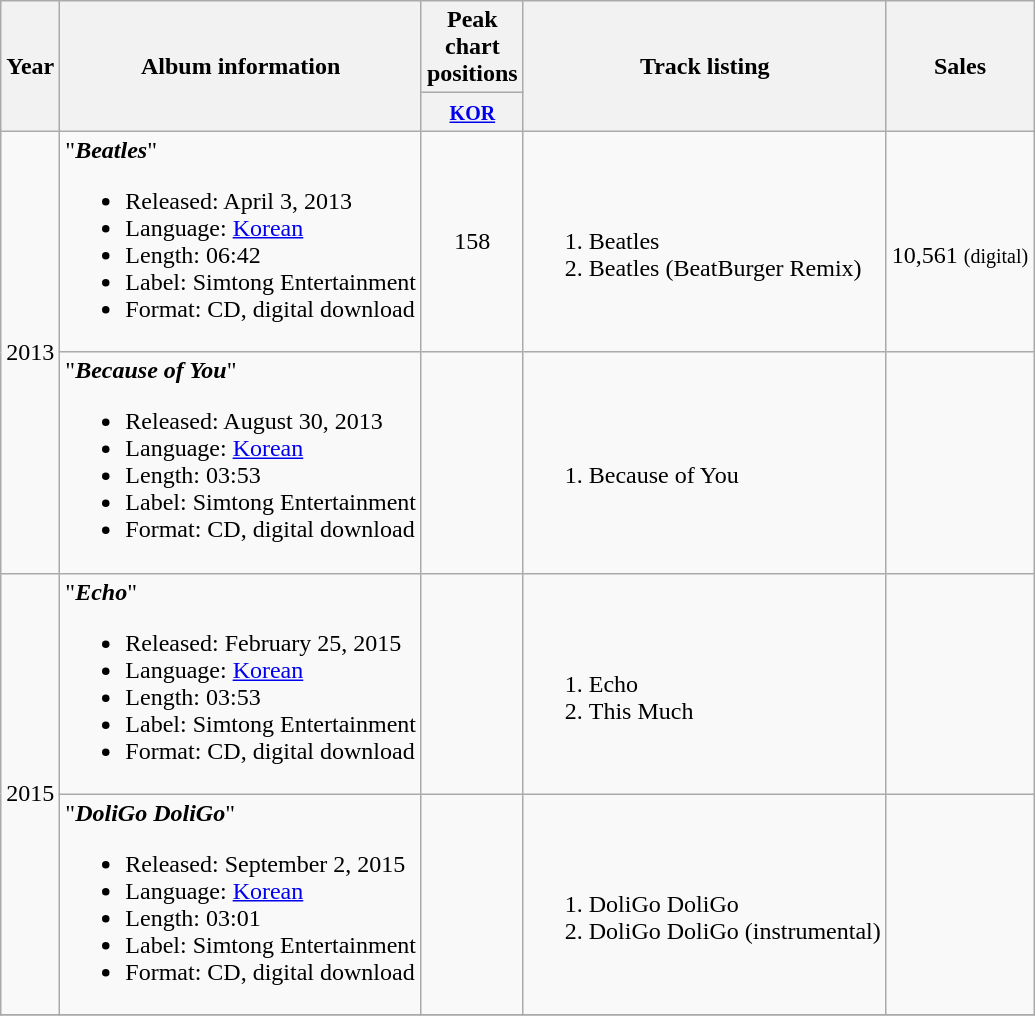<table class="wikitable">
<tr>
<th rowspan="2">Year</th>
<th rowspan="2">Album information</th>
<th colspan="1">Peak chart positions<br></th>
<th rowspan="2">Track listing</th>
<th rowspan="2">Sales</th>
</tr>
<tr>
<th width="30"><small><a href='#'>KOR</a></small></th>
</tr>
<tr>
<td rowspan="2">2013</td>
<td>"<strong><em>Beatles</em></strong>"<br><ul><li>Released: April 3, 2013</li><li>Language: <a href='#'>Korean</a></li><li>Length: 06:42</li><li>Label: Simtong Entertainment</li><li>Format: CD, digital download</li></ul></td>
<td style="text-align:center;">158</td>
<td style="font-size: 100%;"><br><ol><li>Beatles</li><li>Beatles (BeatBurger Remix)</li></ol></td>
<td style="text-align:center;"><br>10,561 <small>(digital)</small></td>
</tr>
<tr>
<td>"<strong><em>Because of You</em></strong>"<br><ul><li>Released: August 30, 2013</li><li>Language: <a href='#'>Korean</a></li><li>Length: 03:53</li><li>Label: Simtong Entertainment</li><li>Format: CD, digital download</li></ul></td>
<td></td>
<td style="font-size: 100%;"><br><ol><li>Because of You</li></ol></td>
<td></td>
</tr>
<tr>
<td rowspan="2">2015</td>
<td>"<strong><em>Echo</em></strong>"<br><ul><li>Released: February 25, 2015</li><li>Language: <a href='#'>Korean</a></li><li>Length: 03:53</li><li>Label: Simtong Entertainment</li><li>Format: CD, digital download</li></ul></td>
<td></td>
<td style="font-size: 100%;"><br><ol><li>Echo</li><li>This Much</li></ol></td>
<td></td>
</tr>
<tr>
<td>"<strong><em>DoliGo DoliGo</em></strong>"<br><ul><li>Released: September 2, 2015</li><li>Language: <a href='#'>Korean</a></li><li>Length: 03:01</li><li>Label: Simtong Entertainment</li><li>Format: CD, digital download</li></ul></td>
<td></td>
<td style="font-size: 100%;"><br><ol><li>DoliGo DoliGo</li><li>DoliGo DoliGo (instrumental)</li></ol></td>
<td></td>
</tr>
<tr>
</tr>
</table>
